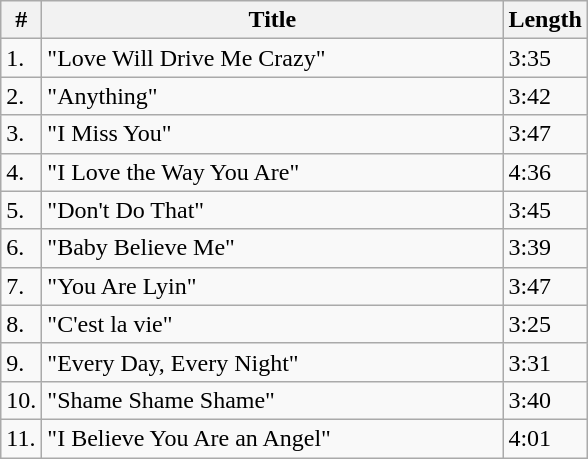<table class="wikitable">
<tr>
<th>#</th>
<th width="300">Title</th>
<th>Length</th>
</tr>
<tr>
<td>1.</td>
<td>"Love Will Drive Me Crazy"</td>
<td>3:35</td>
</tr>
<tr>
<td>2.</td>
<td>"Anything"</td>
<td>3:42</td>
</tr>
<tr>
<td>3.</td>
<td>"I Miss You"</td>
<td>3:47</td>
</tr>
<tr>
<td>4.</td>
<td>"I Love the Way You Are"</td>
<td>4:36</td>
</tr>
<tr>
<td>5.</td>
<td>"Don't Do That"</td>
<td>3:45</td>
</tr>
<tr>
<td>6.</td>
<td>"Baby Believe Me"</td>
<td>3:39</td>
</tr>
<tr>
<td>7.</td>
<td>"You Are Lyin"</td>
<td>3:47</td>
</tr>
<tr>
<td>8.</td>
<td>"C'est la vie"</td>
<td>3:25</td>
</tr>
<tr>
<td>9.</td>
<td>"Every Day, Every Night"</td>
<td>3:31</td>
</tr>
<tr>
<td>10.</td>
<td>"Shame Shame Shame"</td>
<td>3:40</td>
</tr>
<tr>
<td>11.</td>
<td>"I Believe You Are an Angel"</td>
<td>4:01</td>
</tr>
</table>
